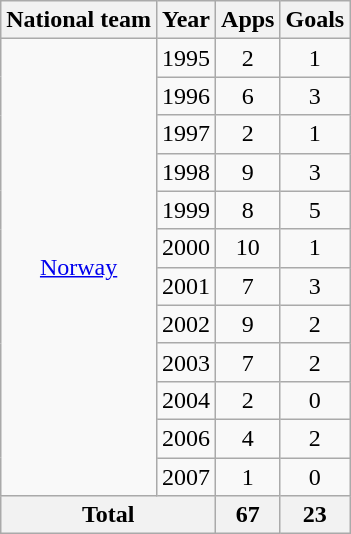<table class="wikitable" style="text-align:center">
<tr>
<th>National team</th>
<th>Year</th>
<th>Apps</th>
<th>Goals</th>
</tr>
<tr>
<td rowspan="12"><a href='#'>Norway</a></td>
<td>1995</td>
<td>2</td>
<td>1</td>
</tr>
<tr>
<td>1996</td>
<td>6</td>
<td>3</td>
</tr>
<tr>
<td>1997</td>
<td>2</td>
<td>1</td>
</tr>
<tr>
<td>1998</td>
<td>9</td>
<td>3</td>
</tr>
<tr>
<td>1999</td>
<td>8</td>
<td>5</td>
</tr>
<tr>
<td>2000</td>
<td>10</td>
<td>1</td>
</tr>
<tr>
<td>2001</td>
<td>7</td>
<td>3</td>
</tr>
<tr>
<td>2002</td>
<td>9</td>
<td>2</td>
</tr>
<tr>
<td>2003</td>
<td>7</td>
<td>2</td>
</tr>
<tr>
<td>2004</td>
<td>2</td>
<td>0</td>
</tr>
<tr>
<td>2006</td>
<td>4</td>
<td>2</td>
</tr>
<tr>
<td>2007</td>
<td>1</td>
<td>0</td>
</tr>
<tr>
<th colspan="2">Total</th>
<th>67</th>
<th>23</th>
</tr>
</table>
